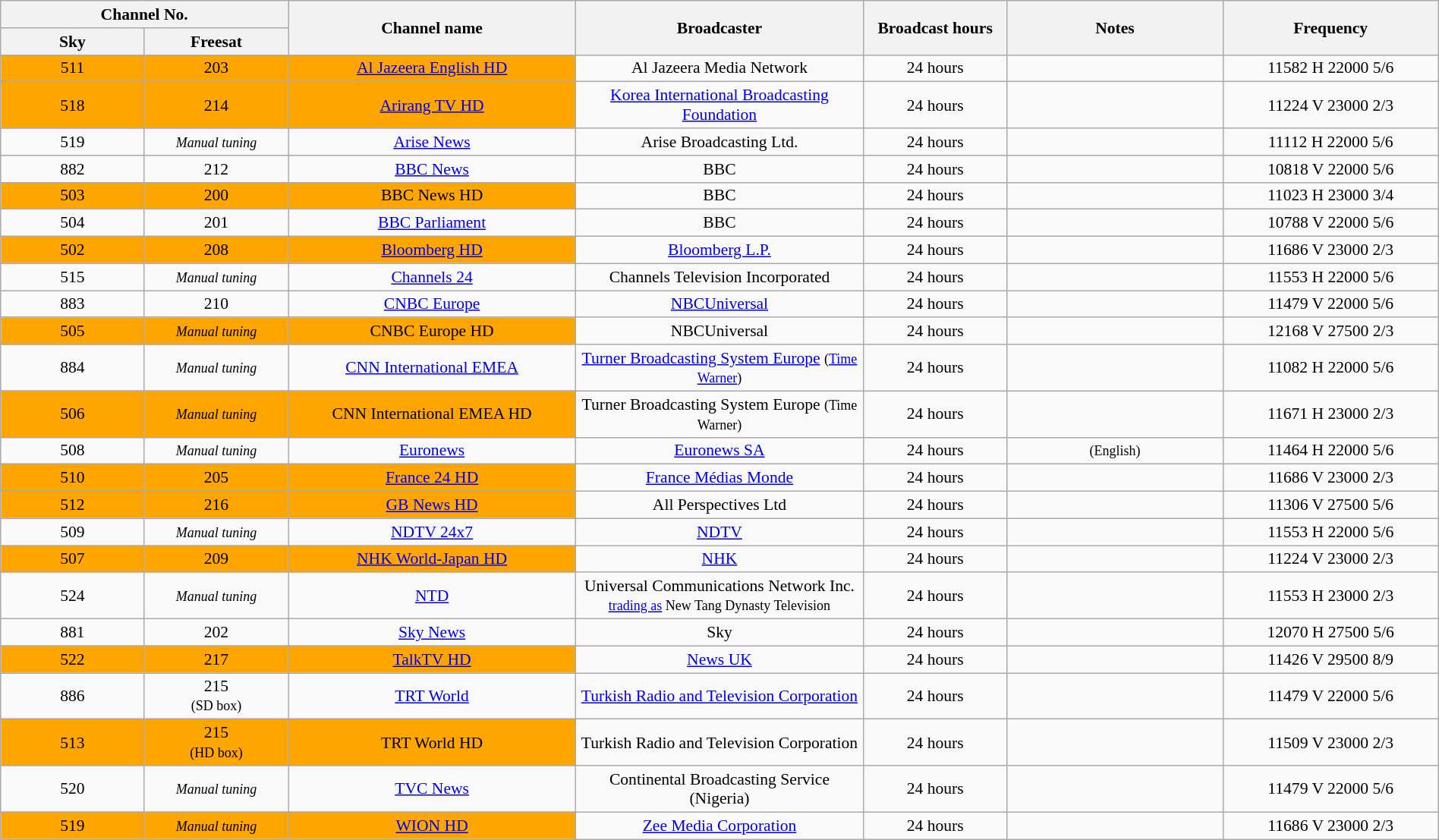<table class="wikitable sortable"  style="font-size:90%; text-align:center; width:100%;">
<tr>
<th colspan=2>Channel No.</th>
<th width="20%" rowspan=2>Channel name</th>
<th width="20%" rowspan=2>Broadcaster</th>
<th width="10%" rowspan=2>Broadcast hours</th>
<th width="15%" rowspan=2>Notes</th>
<th width="15%" rowspan=2>Frequency</th>
</tr>
<tr>
<th width="10%">Sky</th>
<th width="10%">Freesat</th>
</tr>
<tr>
<td style="background-color:orange;">511</td>
<td style="background-color:orange;">203</td>
<td style="background-color:orange;"><a href='#'>Al Jazeera English HD</a></td>
<td>Al Jazeera Media Network</td>
<td>24 hours</td>
<td></td>
<td>11582 H 22000 5/6</td>
</tr>
<tr>
<td style="background-color:orange;">518</td>
<td style="background-color:orange;">214</td>
<td style="background-color:orange;"><a href='#'>Arirang TV HD</a></td>
<td><a href='#'>Korea International Broadcasting Foundation</a></td>
<td>24 hours</td>
<td></td>
<td>11224 V 23000 2/3</td>
</tr>
<tr>
<td>519</td>
<td><small><em>Manual tuning</em></small></td>
<td><a href='#'>Arise News</a></td>
<td>Arise Broadcasting Ltd.</td>
<td>24 hours</td>
<td></td>
<td>11112 H 22000 5/6</td>
</tr>
<tr>
<td>882</td>
<td>212</td>
<td><a href='#'>BBC News</a></td>
<td>BBC</td>
<td>24 hours</td>
<td></td>
<td>10818 V 22000 5/6</td>
</tr>
<tr>
<td style="background-color:orange;">503</td>
<td style="background-color:orange;">200</td>
<td style="background-color:orange;">BBC News HD</td>
<td>BBC</td>
<td>24 hours</td>
<td></td>
<td>11023 H 23000 3/4</td>
</tr>
<tr>
<td>504</td>
<td>201</td>
<td><a href='#'>BBC Parliament</a></td>
<td>BBC</td>
<td>24 hours</td>
<td></td>
<td>10788 V 22000 5/6</td>
</tr>
<tr>
<td style="background-color:orange;">502</td>
<td style="background-color:orange;">208</td>
<td style="background-color:orange;"><a href='#'>Bloomberg HD</a></td>
<td><a href='#'>Bloomberg L.P.</a></td>
<td>24 hours</td>
<td></td>
<td>11686 V 23000 2/3</td>
</tr>
<tr>
<td>515</td>
<td><small><em>Manual tuning</em></small></td>
<td><a href='#'>Channels 24</a></td>
<td>Channels Television Incorporated</td>
<td>24 hours</td>
<td></td>
<td>11553 H 22000 5/6</td>
</tr>
<tr>
<td>883</td>
<td>210</td>
<td><a href='#'>CNBC Europe</a></td>
<td><a href='#'>NBCUniversal</a></td>
<td>24 hours</td>
<td></td>
<td>11479 V 22000 5/6</td>
</tr>
<tr>
<td style="background-color:orange;">505</td>
<td style="background-color:orange;"><small><em>Manual tuning</em></small></td>
<td style="background-color:orange;">CNBC Europe HD</td>
<td>NBCUniversal</td>
<td>24 hours</td>
<td></td>
<td>12168 V 27500 2/3</td>
</tr>
<tr>
<td>884</td>
<td><small><em>Manual tuning</em></small></td>
<td><a href='#'>CNN International EMEA</a></td>
<td><a href='#'>Turner Broadcasting System Europe</a> <small>(<a href='#'>Time Warner</a>)</small></td>
<td>24 hours</td>
<td></td>
<td>11082 H 22000 5/6</td>
</tr>
<tr>
<td style="background-color:orange;">506</td>
<td style="background-color:orange;"><small><em>Manual tuning</em></small></td>
<td style="background-color:orange;">CNN International EMEA HD</td>
<td>Turner Broadcasting System Europe <small>(Time Warner)</small></td>
<td>24 hours</td>
<td></td>
<td>11671 H 23000 2/3</td>
</tr>
<tr>
<td>508</td>
<td><small><em>Manual tuning</em></small></td>
<td><a href='#'>Euronews</a></td>
<td><a href='#'>Euronews SA</a></td>
<td>24 hours</td>
<td><small>(English)</small></td>
<td>11464 H 22000 5/6</td>
</tr>
<tr>
<td style="background-color:orange;">510</td>
<td style="background-color:orange;">205</td>
<td style="background-color:orange;"><a href='#'>France 24 HD</a></td>
<td><a href='#'>France Médias Monde</a></td>
<td>24 hours</td>
<td></td>
<td>11686 V 23000 2/3</td>
</tr>
<tr>
<td style="background-color:orange;">512</td>
<td style="background-color:orange;">216</td>
<td style="background-color:orange;"><a href='#'>GB News HD</a></td>
<td>All Perspectives Ltd</td>
<td>24 hours</td>
<td></td>
<td>11306 V 27500 5/6</td>
</tr>
<tr>
<td>509</td>
<td><small><em>Manual tuning</em></small></td>
<td><a href='#'>NDTV 24x7</a></td>
<td><a href='#'>NDTV</a></td>
<td>24 hours</td>
<td></td>
<td>11553 H 22000 5/6</td>
</tr>
<tr>
<td style="background-color:orange;">507</td>
<td style="background-color:orange;">209</td>
<td style="background-color:orange;"><a href='#'>NHK World-Japan HD</a></td>
<td><a href='#'>NHK</a></td>
<td>24 hours</td>
<td></td>
<td>11224 V 23000 2/3</td>
</tr>
<tr>
<td>524</td>
<td><small><em>Manual tuning</em></small></td>
<td><a href='#'>NTD</a></td>
<td>Universal Communications Network Inc. <small><a href='#'>trading as</a> New Tang Dynasty Television</small></td>
<td>24 hours</td>
<td></td>
<td>11553 H 23000 2/3</td>
</tr>
<tr>
<td>881</td>
<td>202</td>
<td><a href='#'>Sky News</a></td>
<td>Sky</td>
<td>24 hours</td>
<td></td>
<td>12070 H 27500 5/6</td>
</tr>
<tr>
<td style="background-color:orange;">522</td>
<td style="background-color:orange;">217</td>
<td style="background-color:orange;"><a href='#'>TalkTV HD</a></td>
<td><a href='#'>News UK</a></td>
<td>24 hours</td>
<td></td>
<td>11426 V 29500 8/9</td>
</tr>
<tr>
<td>886</td>
<td>215<br><small>(SD box)</small></td>
<td><a href='#'>TRT World</a></td>
<td><a href='#'>Turkish Radio and Television Corporation</a></td>
<td>24 hours</td>
<td></td>
<td>11479 V 22000 5/6</td>
</tr>
<tr>
<td style="background-color:orange;">513</td>
<td style="background-color:orange;">215<br><small>(HD box)</small></td>
<td style="background-color:orange;">TRT World HD</td>
<td>Turkish Radio and Television Corporation</td>
<td>24 hours</td>
<td></td>
<td>11509 V 23000 2/3</td>
</tr>
<tr>
<td>520</td>
<td><small><em>Manual tuning</em></small></td>
<td><a href='#'>TVC News</a></td>
<td>Continental Broadcasting Service (Nigeria)</td>
<td>24 hours</td>
<td></td>
<td>11479 V 22000 5/6</td>
</tr>
<tr>
<td style="background-color:orange;">519</td>
<td style="background-color:orange;"><small><em>Manual tuning</em></small></td>
<td style="background-color:orange;"><a href='#'>WION HD</a></td>
<td><a href='#'>Zee Media Corporation</a></td>
<td>24 hours</td>
<td></td>
<td>11686 V 23000 2/3</td>
</tr>
</table>
